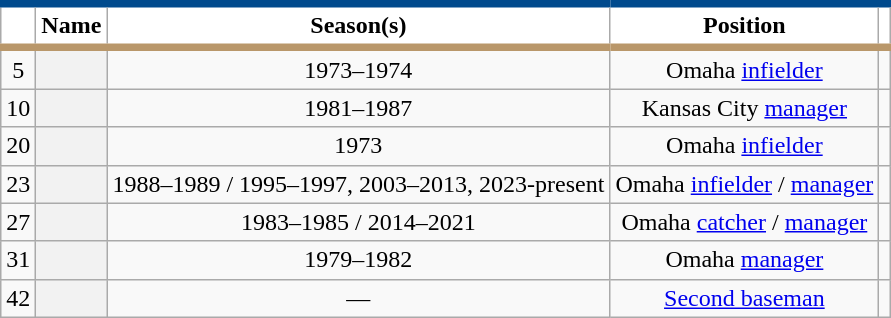<table class="wikitable sortable plainrowheaders" style="text-align:center">
<tr>
<th scope="col" style="background-color:#ffffff; border-top:#004A8D 5px solid; border-bottom:#B9976A 5px solid"></th>
<th scope="col" style="background-color:#ffffff; border-top:#004A8D 5px solid; border-bottom:#B9976A 5px solid">Name</th>
<th scope="col" style="background-color:#ffffff; border-top:#004A8D 5px solid; border-bottom:#B9976A 5px solid">Season(s)</th>
<th scope="col" style="background-color:#ffffff; border-top:#004A8D 5px solid; border-bottom:#B9976A 5px solid">Position</th>
<th scope="col" class="unsortable" style="background-color:#ffffff; border-top:#004A8D 5px solid; border-bottom:#B9976A 5px solid"></th>
</tr>
<tr>
<td>5</td>
<th scope="row" style="text-align:center"></th>
<td>1973–1974</td>
<td>Omaha <a href='#'>infielder</a></td>
<td></td>
</tr>
<tr>
<td>10</td>
<th scope="row" style="text-align:center"></th>
<td>1981–1987</td>
<td>Kansas City <a href='#'>manager</a></td>
<td></td>
</tr>
<tr>
<td>20</td>
<th scope="row" style="text-align:center"></th>
<td>1973</td>
<td>Omaha <a href='#'>infielder</a></td>
<td></td>
</tr>
<tr>
<td>23</td>
<th scope="row" style="text-align:center"></th>
<td>1988–1989 / 1995–1997, 2003–2013, 2023-present</td>
<td>Omaha <a href='#'>infielder</a> / <a href='#'>manager</a></td>
<td></td>
</tr>
<tr>
<td>27</td>
<th scope="row" style="text-align:center"></th>
<td>1983–1985 / 2014–2021</td>
<td>Omaha <a href='#'>catcher</a> / <a href='#'>manager</a></td>
<td></td>
</tr>
<tr>
<td>31</td>
<th scope="row" style="text-align:center"></th>
<td>1979–1982</td>
<td>Omaha <a href='#'>manager</a></td>
<td></td>
</tr>
<tr>
<td>42</td>
<th scope="row" style="text-align:center"></th>
<td>—</td>
<td><a href='#'>Second baseman</a></td>
<td></td>
</tr>
</table>
